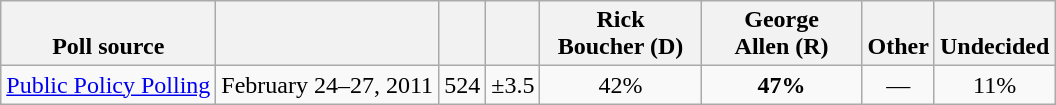<table class="wikitable" style="text-align:center">
<tr valign= bottom>
<th>Poll source</th>
<th></th>
<th></th>
<th></th>
<th style="width:100px;">Rick<br>Boucher (D)</th>
<th style="width:100px;">George<br>Allen (R)</th>
<th>Other</th>
<th>Undecided</th>
</tr>
<tr>
<td align=left><a href='#'>Public Policy Polling</a></td>
<td>February 24–27, 2011</td>
<td>524</td>
<td>±3.5</td>
<td>42%</td>
<td><strong>47%</strong></td>
<td>—</td>
<td>11%</td>
</tr>
</table>
